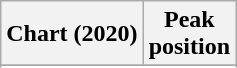<table class="wikitable sortable plainrowheaders" style="text-align:center">
<tr>
<th scope="col">Chart (2020)</th>
<th scope="col">Peak<br>position</th>
</tr>
<tr>
</tr>
<tr>
</tr>
</table>
